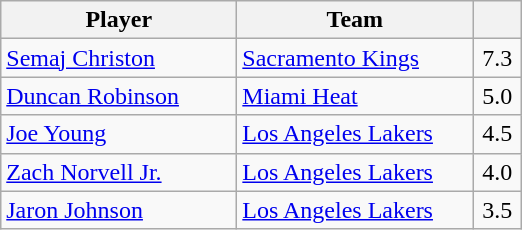<table class="wikitable" style="text-align:left">
<tr>
<th width="150px">Player</th>
<th width="150px">Team</th>
<th width="25px"></th>
</tr>
<tr>
<td><a href='#'>Semaj Christon</a></td>
<td><a href='#'>Sacramento Kings</a></td>
<td align="center">7.3</td>
</tr>
<tr>
<td><a href='#'>Duncan Robinson</a></td>
<td><a href='#'>Miami Heat</a></td>
<td align="center">5.0</td>
</tr>
<tr>
<td><a href='#'>Joe Young</a></td>
<td><a href='#'>Los Angeles Lakers</a></td>
<td align="center">4.5</td>
</tr>
<tr>
<td><a href='#'>Zach Norvell Jr.</a></td>
<td><a href='#'>Los Angeles Lakers</a></td>
<td align="center">4.0</td>
</tr>
<tr>
<td><a href='#'>Jaron Johnson</a></td>
<td><a href='#'>Los Angeles Lakers</a></td>
<td align="center">3.5</td>
</tr>
</table>
